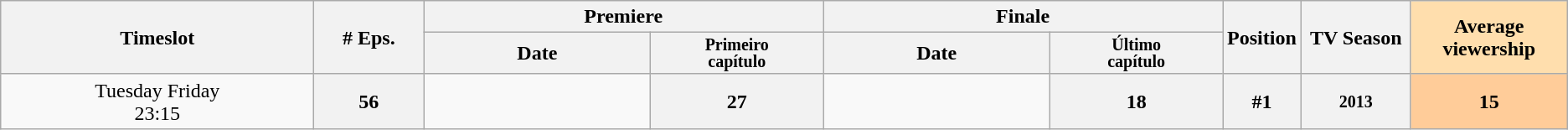<table class="wikitable">
<tr>
<th style="width:20%;" rowspan="2">Timeslot</th>
<th style="width:7%;" rowspan="2"># Eps.</th>
<th colspan=2>Premiere</th>
<th colspan=2>Finale</th>
<th style="width:5%;" rowspan="2">Position</th>
<th style="width:7%;" rowspan="2">TV Season</th>
<th style="width:10%; background:#ffdead;" rowspan="2">Average viewership</th>
</tr>
<tr>
<th>Date</th>
<th span style="width:11%; font-size:smaller; line-height:100%;">Primeiro<br>capítulo</th>
<th>Date</th>
<th span style="width:11%; font-size:smaller; line-height:100%;">Último<br>capítulo</th>
</tr>
<tr>
<td rowspan="1" style="text-align:center;">Tuesday Friday<br>23:15</td>
<th>56</th>
<td style="font-size:11px;line-height:110%"></td>
<th>27 </th>
<td style="font-size:11px;line-height:110%"></td>
<th>18 </th>
<th>#1</th>
<th style="font-size:smaller">2013</th>
<th style="background:#fc9;">15 </th>
</tr>
</table>
